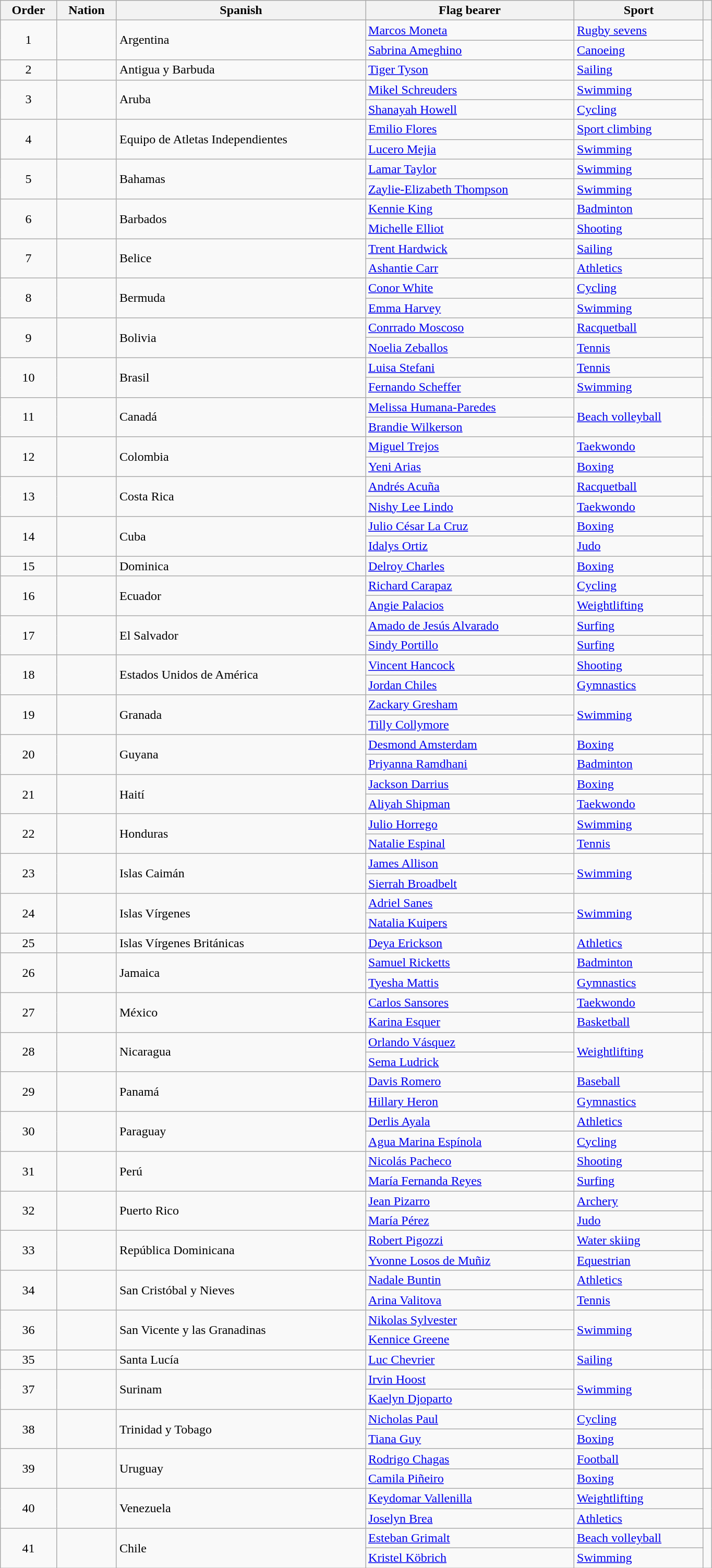<table class="wikitable sortable" width="72%">
<tr>
<th>Order</th>
<th>Nation</th>
<th>Spanish</th>
<th>Flag bearer</th>
<th>Sport</th>
<th class="unsortable"></th>
</tr>
<tr>
<td rowspan=2 align=center>1</td>
<td rowspan=2></td>
<td rowspan=2>Argentina</td>
<td><a href='#'>Marcos Moneta</a></td>
<td><a href='#'>Rugby sevens</a></td>
<td rowspan=2 align=center></td>
</tr>
<tr>
<td><a href='#'>Sabrina Ameghino</a></td>
<td><a href='#'>Canoeing</a></td>
</tr>
<tr>
<td align=center>2</td>
<td></td>
<td>Antigua y Barbuda</td>
<td><a href='#'>Tiger Tyson</a></td>
<td><a href='#'>Sailing</a></td>
<td align=center></td>
</tr>
<tr>
<td rowspan=2 align=center>3</td>
<td rowspan=2></td>
<td rowspan=2>Aruba</td>
<td><a href='#'>Mikel Schreuders</a></td>
<td><a href='#'>Swimming</a></td>
<td rowspan=2 align=center></td>
</tr>
<tr>
<td><a href='#'>Shanayah Howell</a></td>
<td><a href='#'>Cycling</a></td>
</tr>
<tr>
<td rowspan=2 align=center>4</td>
<td rowspan=2></td>
<td rowspan=2>Equipo de Atletas Independientes</td>
<td><a href='#'>Emilio Flores</a></td>
<td><a href='#'>Sport climbing</a></td>
<td align=center rowspan=2></td>
</tr>
<tr>
<td><a href='#'>Lucero Mejia</a></td>
<td><a href='#'>Swimming</a></td>
</tr>
<tr>
<td rowspan=2 align=center>5</td>
<td rowspan=2></td>
<td rowspan=2>Bahamas</td>
<td><a href='#'>Lamar Taylor</a></td>
<td><a href='#'>Swimming</a></td>
<td rowspan=2 align=center></td>
</tr>
<tr>
<td><a href='#'>Zaylie-Elizabeth Thompson</a></td>
<td><a href='#'>Swimming</a></td>
</tr>
<tr>
<td rowspan=2 align=center>6</td>
<td rowspan=2></td>
<td rowspan=2>Barbados</td>
<td><a href='#'>Kennie King</a></td>
<td><a href='#'>Badminton</a></td>
<td align=center rowspan=2></td>
</tr>
<tr>
<td><a href='#'>Michelle Elliot</a></td>
<td><a href='#'>Shooting</a></td>
</tr>
<tr>
<td rowspan=2 align=center>7</td>
<td rowspan=2></td>
<td rowspan=2>Belice</td>
<td><a href='#'>Trent Hardwick</a></td>
<td><a href='#'>Sailing</a></td>
<td rowspan=2 align=center></td>
</tr>
<tr>
<td><a href='#'>Ashantie Carr</a></td>
<td><a href='#'>Athletics</a></td>
</tr>
<tr>
<td rowspan=2 align=center>8</td>
<td rowspan=2></td>
<td rowspan=2>Bermuda</td>
<td><a href='#'>Conor White</a></td>
<td><a href='#'>Cycling</a></td>
<td align=center rowspan=2></td>
</tr>
<tr>
<td><a href='#'>Emma Harvey</a></td>
<td><a href='#'>Swimming</a></td>
</tr>
<tr>
<td rowspan=2 align=center>9</td>
<td rowspan=2></td>
<td rowspan=2>Bolivia</td>
<td><a href='#'>Conrrado Moscoso</a></td>
<td><a href='#'>Racquetball</a></td>
<td rowspan=2 align=center></td>
</tr>
<tr>
<td><a href='#'>Noelia Zeballos</a></td>
<td><a href='#'>Tennis</a></td>
</tr>
<tr>
<td rowspan=2 align=center>10</td>
<td rowspan=2></td>
<td rowspan=2>Brasil</td>
<td><a href='#'>Luisa Stefani</a></td>
<td><a href='#'>Tennis</a></td>
<td rowspan=2 align=center></td>
</tr>
<tr>
<td><a href='#'>Fernando Scheffer</a></td>
<td><a href='#'>Swimming</a></td>
</tr>
<tr>
<td rowspan=2 align=center>11</td>
<td rowspan=2></td>
<td rowspan=2>Canadá</td>
<td><a href='#'>Melissa Humana-Paredes</a></td>
<td rowspan=2><a href='#'>Beach volleyball</a></td>
<td rowspan=2 align=center></td>
</tr>
<tr>
<td><a href='#'>Brandie Wilkerson</a></td>
</tr>
<tr>
<td rowspan=2 align=center>12</td>
<td rowspan=2></td>
<td rowspan=2>Colombia</td>
<td><a href='#'>Miguel Trejos</a></td>
<td><a href='#'>Taekwondo</a></td>
<td rowspan=2 align=center></td>
</tr>
<tr>
<td><a href='#'>Yeni Arias</a></td>
<td><a href='#'>Boxing</a></td>
</tr>
<tr>
<td rowspan=2 align=center>13</td>
<td rowspan=2></td>
<td rowspan=2>Costa Rica</td>
<td><a href='#'>Andrés Acuña</a></td>
<td><a href='#'>Racquetball</a></td>
<td rowspan=2 align=center></td>
</tr>
<tr>
<td><a href='#'>Nishy Lee Lindo</a></td>
<td><a href='#'>Taekwondo</a></td>
</tr>
<tr>
<td rowspan=2 align=center>14</td>
<td rowspan=2></td>
<td rowspan=2>Cuba</td>
<td><a href='#'>Julio César La Cruz</a></td>
<td><a href='#'>Boxing</a></td>
<td rowspan=2 align=center></td>
</tr>
<tr>
<td><a href='#'>Idalys Ortiz</a></td>
<td><a href='#'>Judo</a></td>
</tr>
<tr>
<td align=center>15</td>
<td></td>
<td>Dominica</td>
<td><a href='#'>Delroy Charles</a></td>
<td><a href='#'>Boxing</a></td>
<td align=center></td>
</tr>
<tr>
<td rowspan=2 align=center>16</td>
<td rowspan=2></td>
<td rowspan=2>Ecuador</td>
<td><a href='#'>Richard Carapaz</a></td>
<td><a href='#'>Cycling</a></td>
<td rowspan=2 align=center></td>
</tr>
<tr>
<td><a href='#'>Angie Palacios</a></td>
<td><a href='#'>Weightlifting</a></td>
</tr>
<tr>
<td rowspan=2 align=center>17</td>
<td rowspan=2></td>
<td rowspan=2>El Salvador</td>
<td><a href='#'>Amado de Jesús Alvarado</a></td>
<td><a href='#'>Surfing</a></td>
<td rowspan=2 align=center></td>
</tr>
<tr>
<td><a href='#'>Sindy Portillo</a></td>
<td><a href='#'>Surfing</a></td>
</tr>
<tr>
<td rowspan=2 align=center>18</td>
<td rowspan=2></td>
<td rowspan=2>Estados Unidos de América</td>
<td><a href='#'>Vincent Hancock</a></td>
<td><a href='#'>Shooting</a></td>
<td rowspan=2 align=center></td>
</tr>
<tr>
<td><a href='#'>Jordan Chiles</a></td>
<td><a href='#'>Gymnastics</a></td>
</tr>
<tr>
<td rowspan=2 align=center>19</td>
<td rowspan=2></td>
<td rowspan=2>Granada</td>
<td><a href='#'>Zackary Gresham</a></td>
<td rowspan=2><a href='#'>Swimming</a></td>
<td rowspan=2 align=center></td>
</tr>
<tr>
<td><a href='#'>Tilly Collymore</a></td>
</tr>
<tr>
<td rowspan=2 align=center>20</td>
<td rowspan=2></td>
<td rowspan=2>Guyana</td>
<td><a href='#'>Desmond Amsterdam</a></td>
<td><a href='#'>Boxing</a></td>
<td rowspan=2 align=center></td>
</tr>
<tr>
<td><a href='#'>Priyanna Ramdhani</a></td>
<td><a href='#'>Badminton</a></td>
</tr>
<tr>
<td rowspan=2 align=center>21</td>
<td rowspan=2></td>
<td rowspan=2>Haití</td>
<td><a href='#'>Jackson Darrius</a></td>
<td><a href='#'>Boxing</a></td>
<td rowspan=2 align=center></td>
</tr>
<tr>
<td><a href='#'>Aliyah Shipman</a></td>
<td><a href='#'>Taekwondo</a></td>
</tr>
<tr>
<td rowspan=2 align=center>22</td>
<td rowspan=2></td>
<td rowspan=2>Honduras</td>
<td><a href='#'>Julio Horrego</a></td>
<td><a href='#'>Swimming</a></td>
<td rowspan=2 align=center></td>
</tr>
<tr>
<td><a href='#'>Natalie Espinal</a></td>
<td><a href='#'>Tennis</a></td>
</tr>
<tr>
<td rowspan=2 align=center>23</td>
<td rowspan=2></td>
<td rowspan=2>Islas Caimán</td>
<td><a href='#'>James Allison</a></td>
<td rowspan=2><a href='#'>Swimming</a></td>
<td rowspan=2 align=center></td>
</tr>
<tr>
<td><a href='#'>Sierrah Broadbelt</a></td>
</tr>
<tr>
<td rowspan=2 align=center>24</td>
<td rowspan=2></td>
<td rowspan=2>Islas Vírgenes</td>
<td><a href='#'>Adriel Sanes</a></td>
<td rowspan=2><a href='#'>Swimming</a></td>
<td rowspan=2 align=center></td>
</tr>
<tr>
<td><a href='#'>Natalia Kuipers</a></td>
</tr>
<tr>
<td align=center>25</td>
<td></td>
<td>Islas Vírgenes Británicas</td>
<td><a href='#'>Deya Erickson</a></td>
<td><a href='#'>Athletics</a></td>
<td align=center></td>
</tr>
<tr>
<td rowspan=2 align=center>26</td>
<td rowspan=2></td>
<td rowspan=2>Jamaica</td>
<td><a href='#'>Samuel Ricketts</a></td>
<td><a href='#'>Badminton</a></td>
<td rowspan=2 align=center></td>
</tr>
<tr>
<td><a href='#'>Tyesha Mattis</a></td>
<td><a href='#'>Gymnastics</a></td>
</tr>
<tr>
<td rowspan=2 align=center>27</td>
<td rowspan=2></td>
<td rowspan=2>México</td>
<td><a href='#'>Carlos Sansores</a></td>
<td><a href='#'>Taekwondo</a></td>
<td rowspan=2 align=center></td>
</tr>
<tr>
<td><a href='#'>Karina Esquer</a></td>
<td><a href='#'>Basketball</a></td>
</tr>
<tr>
<td rowspan=2 align=center>28</td>
<td rowspan=2></td>
<td rowspan=2>Nicaragua</td>
<td><a href='#'>Orlando Vásquez</a></td>
<td rowspan=2><a href='#'>Weightlifting</a></td>
<td rowspan=2 align=center></td>
</tr>
<tr>
<td><a href='#'>Sema Ludrick</a></td>
</tr>
<tr>
<td rowspan=2 align=center>29</td>
<td rowspan=2></td>
<td rowspan=2>Panamá</td>
<td><a href='#'>Davis Romero</a></td>
<td><a href='#'>Baseball</a></td>
<td rowspan=2 align=center></td>
</tr>
<tr>
<td><a href='#'>Hillary Heron</a></td>
<td><a href='#'>Gymnastics</a></td>
</tr>
<tr>
<td rowspan=2 align=center>30</td>
<td rowspan=2></td>
<td rowspan=2>Paraguay</td>
<td><a href='#'>Derlis Ayala</a></td>
<td><a href='#'>Athletics</a></td>
<td rowspan=2 align=center></td>
</tr>
<tr>
<td><a href='#'>Agua Marina Espínola</a></td>
<td><a href='#'>Cycling</a></td>
</tr>
<tr>
<td rowspan=2 align=center>31</td>
<td rowspan=2></td>
<td rowspan=2>Perú</td>
<td><a href='#'>Nicolás Pacheco</a></td>
<td><a href='#'>Shooting</a></td>
<td rowspan=2 align=center></td>
</tr>
<tr>
<td><a href='#'>María Fernanda Reyes</a></td>
<td><a href='#'>Surfing</a></td>
</tr>
<tr>
<td rowspan=2 align=center>32</td>
<td rowspan=2></td>
<td rowspan=2>Puerto Rico</td>
<td><a href='#'>Jean Pizarro</a></td>
<td><a href='#'>Archery</a></td>
<td rowspan=2 align=center></td>
</tr>
<tr>
<td><a href='#'>María Pérez</a></td>
<td><a href='#'>Judo</a></td>
</tr>
<tr>
<td rowspan=2 align=center>33</td>
<td rowspan=2></td>
<td rowspan=2>República Dominicana</td>
<td><a href='#'>Robert Pigozzi</a></td>
<td><a href='#'>Water skiing</a></td>
<td rowspan=2 align=center></td>
</tr>
<tr>
<td><a href='#'>Yvonne Losos de Muñiz</a></td>
<td><a href='#'>Equestrian</a></td>
</tr>
<tr>
<td rowspan=2 align=center>34</td>
<td rowspan=2></td>
<td rowspan=2>San Cristóbal y Nieves</td>
<td><a href='#'>Nadale Buntin</a></td>
<td><a href='#'>Athletics</a></td>
<td rowspan=2 align=center></td>
</tr>
<tr>
<td><a href='#'>Arina Valitova</a></td>
<td><a href='#'>Tennis</a></td>
</tr>
<tr>
<td rowspan=2 align=center>36</td>
<td rowspan=2></td>
<td rowspan=2>San Vicente y las Granadinas</td>
<td><a href='#'>Nikolas Sylvester</a></td>
<td rowspan=2><a href='#'>Swimming</a></td>
<td rowspan=2 align=center></td>
</tr>
<tr>
<td><a href='#'>Kennice Greene</a></td>
</tr>
<tr>
<td align=center>35</td>
<td></td>
<td>Santa Lucía</td>
<td><a href='#'>Luc Chevrier</a></td>
<td><a href='#'>Sailing</a></td>
<td align=center></td>
</tr>
<tr>
<td rowspan=2 align=center>37</td>
<td rowspan=2></td>
<td rowspan=2>Surinam</td>
<td><a href='#'>Irvin Hoost</a></td>
<td rowspan=2><a href='#'>Swimming</a></td>
<td rowspan=2 align=center></td>
</tr>
<tr>
<td><a href='#'>Kaelyn Djoparto</a></td>
</tr>
<tr>
<td rowspan=2 align=center>38</td>
<td rowspan=2></td>
<td rowspan=2>Trinidad y Tobago</td>
<td><a href='#'>Nicholas Paul</a></td>
<td><a href='#'>Cycling</a></td>
<td rowspan=2 align=center></td>
</tr>
<tr>
<td><a href='#'>Tiana Guy</a></td>
<td><a href='#'>Boxing</a></td>
</tr>
<tr>
<td rowspan=2 align=center>39</td>
<td rowspan=2></td>
<td rowspan=2>Uruguay</td>
<td><a href='#'>Rodrigo Chagas</a></td>
<td><a href='#'>Football</a></td>
<td rowspan=2 align=center></td>
</tr>
<tr>
<td><a href='#'>Camila Piñeiro</a></td>
<td><a href='#'>Boxing</a></td>
</tr>
<tr>
<td rowspan=2 align=center>40</td>
<td rowspan=2></td>
<td rowspan=2>Venezuela</td>
<td><a href='#'>Keydomar Vallenilla</a></td>
<td><a href='#'>Weightlifting</a></td>
<td rowspan=2 align=center></td>
</tr>
<tr>
<td><a href='#'>Joselyn Brea</a></td>
<td><a href='#'>Athletics</a></td>
</tr>
<tr>
<td rowspan=2 align=center>41</td>
<td rowspan=2></td>
<td rowspan=2>Chile</td>
<td><a href='#'>Esteban Grimalt</a></td>
<td><a href='#'>Beach volleyball</a></td>
<td rowspan=2 align=center></td>
</tr>
<tr>
<td><a href='#'>Kristel Köbrich</a></td>
<td><a href='#'>Swimming</a></td>
</tr>
</table>
